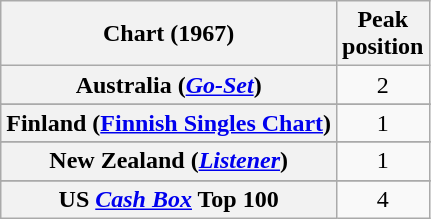<table class="wikitable sortable plainrowheaders" style="text-align:center">
<tr>
<th>Chart (1967)</th>
<th>Peak<br>position</th>
</tr>
<tr>
<th scope="row">Australia (<em><a href='#'>Go-Set</a></em>)</th>
<td style="text-align:center;">2</td>
</tr>
<tr>
</tr>
<tr>
</tr>
<tr>
</tr>
<tr>
</tr>
<tr>
</tr>
<tr>
</tr>
<tr>
<th scope="row">Finland (<a href='#'>Finnish Singles Chart</a>)</th>
<td style="text-align:center;">1</td>
</tr>
<tr>
</tr>
<tr>
</tr>
<tr>
<th scope="row">New Zealand (<em><a href='#'>Listener</a></em>)</th>
<td style="text-align:center;">1</td>
</tr>
<tr>
</tr>
<tr>
</tr>
<tr>
</tr>
<tr>
</tr>
<tr>
<th scope="row">US <a href='#'><em>Cash Box</em></a> Top 100</th>
<td align="center">4</td>
</tr>
</table>
